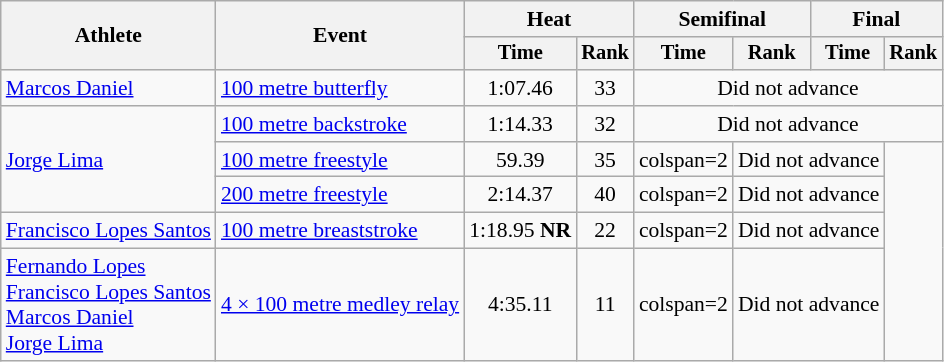<table class=wikitable style="font-size:90%">
<tr>
<th rowspan="2">Athlete</th>
<th rowspan="2">Event</th>
<th colspan="2">Heat</th>
<th colspan="2">Semifinal</th>
<th colspan="2">Final</th>
</tr>
<tr style="font-size:95%">
<th>Time</th>
<th>Rank</th>
<th>Time</th>
<th>Rank</th>
<th>Time</th>
<th>Rank</th>
</tr>
<tr align=center>
<td align=left><a href='#'>Marcos Daniel</a></td>
<td align=left><a href='#'>100 metre butterfly</a></td>
<td>1:07.46</td>
<td>33</td>
<td colspan=4 align=center>Did not advance</td>
</tr>
<tr align=center>
<td align=left rowspan=3><a href='#'>Jorge Lima</a></td>
<td align=left><a href='#'>100 metre backstroke</a></td>
<td>1:14.33</td>
<td>32</td>
<td colspan=4 align=center>Did not advance</td>
</tr>
<tr align=center>
<td align=left><a href='#'>100 metre freestyle</a></td>
<td>59.39</td>
<td>35</td>
<td>colspan=2 </td>
<td colspan=2 align=center>Did not advance</td>
</tr>
<tr align=center>
<td align=left><a href='#'>200 metre freestyle</a></td>
<td>2:14.37</td>
<td>40</td>
<td>colspan=2 </td>
<td colspan=2 align=center>Did not advance</td>
</tr>
<tr align=center>
<td align=left rowspan=1><a href='#'>Francisco Lopes Santos</a></td>
<td align=left><a href='#'>100 metre breaststroke</a></td>
<td>1:18.95 <strong>NR</strong></td>
<td>22</td>
<td>colspan=2 </td>
<td colspan=2 align=center>Did not advance</td>
</tr>
<tr align=center>
<td align=left><a href='#'>Fernando Lopes</a><br><a href='#'>Francisco Lopes Santos</a><br><a href='#'>Marcos Daniel</a><br><a href='#'>Jorge Lima</a></td>
<td align=left><a href='#'>4 × 100 metre medley relay</a></td>
<td>4:35.11</td>
<td>11</td>
<td>colspan=2 </td>
<td colspan=2 align=center>Did not advance</td>
</tr>
</table>
